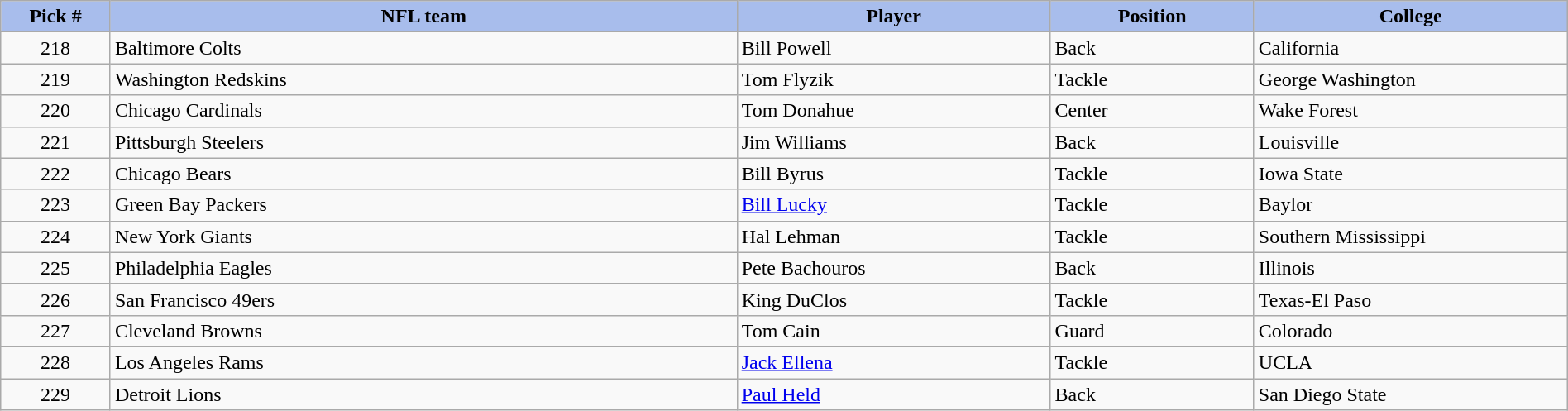<table class="wikitable sortable sortable" style="width: 100%">
<tr>
<th style="background:#a8bdec; width:7%;">Pick #</th>
<th style="width:40%; background:#a8bdec;">NFL team</th>
<th style="width:20%; background:#a8bdec;">Player</th>
<th style="width:13%; background:#a8bdec;">Position</th>
<th style="background:#A8BDEC;">College</th>
</tr>
<tr>
<td align=center>218</td>
<td>Baltimore Colts</td>
<td>Bill Powell</td>
<td>Back</td>
<td>California</td>
</tr>
<tr>
<td align=center>219</td>
<td>Washington Redskins</td>
<td>Tom Flyzik</td>
<td>Tackle</td>
<td>George Washington</td>
</tr>
<tr>
<td align=center>220</td>
<td>Chicago Cardinals</td>
<td>Tom Donahue</td>
<td>Center</td>
<td>Wake Forest</td>
</tr>
<tr>
<td align=center>221</td>
<td>Pittsburgh Steelers</td>
<td>Jim Williams</td>
<td>Back</td>
<td>Louisville</td>
</tr>
<tr>
<td align=center>222</td>
<td>Chicago Bears</td>
<td>Bill Byrus</td>
<td>Tackle</td>
<td>Iowa State</td>
</tr>
<tr>
<td align=center>223</td>
<td>Green Bay Packers</td>
<td><a href='#'>Bill Lucky</a></td>
<td>Tackle</td>
<td>Baylor</td>
</tr>
<tr>
<td align=center>224</td>
<td>New York Giants</td>
<td>Hal Lehman</td>
<td>Tackle</td>
<td>Southern Mississippi</td>
</tr>
<tr>
<td align=center>225</td>
<td>Philadelphia Eagles</td>
<td>Pete Bachouros</td>
<td>Back</td>
<td>Illinois</td>
</tr>
<tr>
<td align=center>226</td>
<td>San Francisco 49ers</td>
<td>King DuClos</td>
<td>Tackle</td>
<td>Texas-El Paso</td>
</tr>
<tr>
<td align=center>227</td>
<td>Cleveland Browns</td>
<td>Tom Cain</td>
<td>Guard</td>
<td>Colorado</td>
</tr>
<tr>
<td align=center>228</td>
<td>Los Angeles Rams</td>
<td><a href='#'>Jack Ellena</a></td>
<td>Tackle</td>
<td>UCLA</td>
</tr>
<tr>
<td align=center>229</td>
<td>Detroit Lions</td>
<td><a href='#'>Paul Held</a></td>
<td>Back</td>
<td>San Diego State</td>
</tr>
</table>
